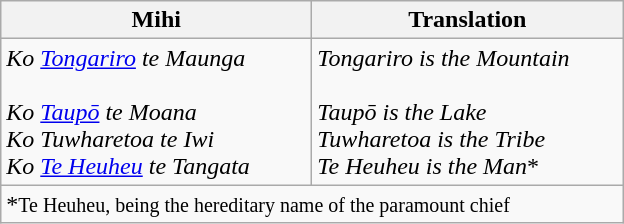<table class=wikitable>
<tr>
<th width=200>Mihi</th>
<th width=200>Translation</th>
</tr>
<tr>
<td><em>Ko <a href='#'>Tongariro</a> te Maunga</em><br><br><em>Ko <a href='#'>Taupō</a> te Moana</em><br>
<em>Ko Tuwharetoa te Iwi</em><br>
<em>Ko <a href='#'>Te Heuheu</a> te Tangata</em></td>
<td><em>Tongariro is the Mountain<br></em><br><em>Taupō is the Lake<br></em>
<em>Tuwharetoa is the Tribe<br></em>
<em>Te Heuheu is the Man</em>*</td>
</tr>
<tr>
<td colspan=2>*<small>Te Heuheu, being the hereditary name of the paramount chief</small></td>
</tr>
</table>
